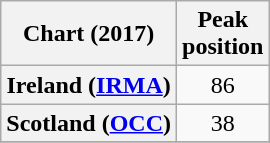<table class="wikitable sortable plainrowheaders" style="text-align:center">
<tr>
<th scope="col">Chart (2017)</th>
<th scope="col">Peak<br>position</th>
</tr>
<tr>
<th scope="row">Ireland (<a href='#'>IRMA</a>)</th>
<td>86</td>
</tr>
<tr>
<th scope="row">Scotland (<a href='#'>OCC</a>)</th>
<td>38</td>
</tr>
<tr>
</tr>
</table>
